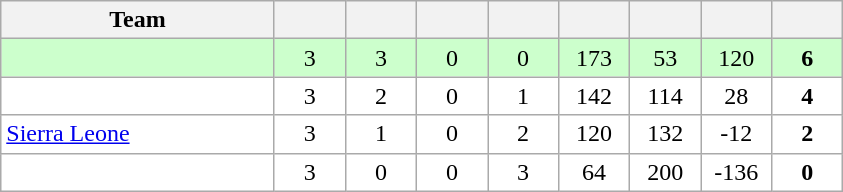<table class=wikitable style="text-align:center">
<tr>
<th width=175>Team</th>
<th width=40></th>
<th width=40></th>
<th width=40></th>
<th width=40></th>
<th width=40></th>
<th width=40></th>
<th width=40></th>
<th width=40></th>
</tr>
<tr style="background:#ccffcc">
<td align=left><strong></strong></td>
<td>3</td>
<td>3</td>
<td>0</td>
<td>0</td>
<td>173</td>
<td>53</td>
<td>120</td>
<td><strong>6</strong></td>
</tr>
<tr style="background:white">
<td align=left></td>
<td>3</td>
<td>2</td>
<td>0</td>
<td>1</td>
<td>142</td>
<td>114</td>
<td>28</td>
<td><strong>4</strong></td>
</tr>
<tr style="background:white;">
<td align=left> <a href='#'>Sierra Leone</a></td>
<td>3</td>
<td>1</td>
<td>0</td>
<td>2</td>
<td>120</td>
<td>132</td>
<td>-12</td>
<td><strong>2</strong></td>
</tr>
<tr style="background:white;">
<td align=left></td>
<td>3</td>
<td>0</td>
<td>0</td>
<td>3</td>
<td>64</td>
<td>200</td>
<td>-136</td>
<td><strong>0</strong></td>
</tr>
</table>
